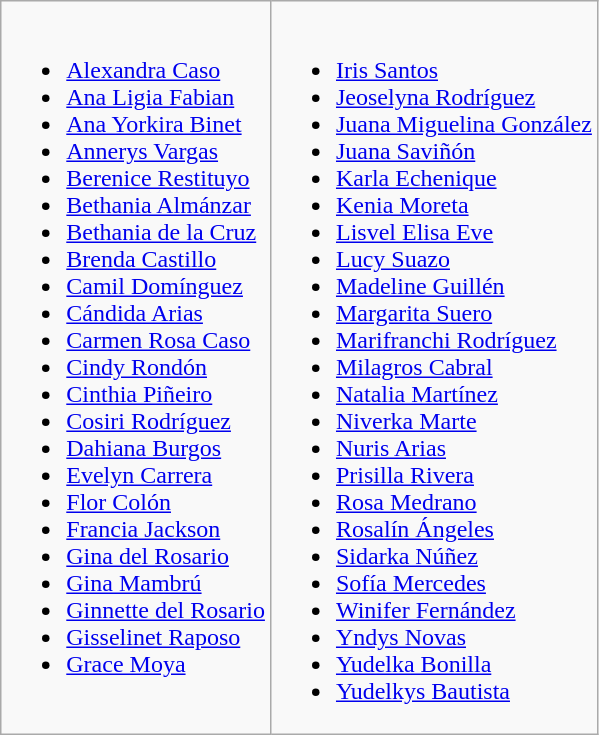<table class="wikitable">
<tr valign="top">
<td><br><ul><li><a href='#'>Alexandra Caso</a></li><li><a href='#'>Ana Ligia Fabian</a></li><li><a href='#'>Ana Yorkira Binet</a></li><li><a href='#'>Annerys Vargas</a></li><li><a href='#'>Berenice Restituyo</a></li><li><a href='#'>Bethania Almánzar</a></li><li><a href='#'>Bethania de la Cruz</a></li><li><a href='#'>Brenda Castillo</a></li><li><a href='#'>Camil Domínguez</a></li><li><a href='#'>Cándida Arias</a></li><li><a href='#'>Carmen Rosa Caso</a></li><li><a href='#'>Cindy Rondón</a></li><li><a href='#'>Cinthia Piñeiro</a></li><li><a href='#'>Cosiri Rodríguez</a></li><li><a href='#'>Dahiana Burgos</a></li><li><a href='#'>Evelyn Carrera</a></li><li><a href='#'>Flor Colón</a></li><li><a href='#'>Francia Jackson</a></li><li><a href='#'>Gina del Rosario</a></li><li><a href='#'>Gina Mambrú</a></li><li><a href='#'>Ginnette del Rosario</a></li><li><a href='#'>Gisselinet Raposo</a></li><li><a href='#'>Grace Moya</a></li></ul></td>
<td><br><ul><li><a href='#'>Iris Santos</a></li><li><a href='#'>Jeoselyna Rodríguez</a></li><li><a href='#'>Juana Miguelina González</a></li><li><a href='#'>Juana Saviñón</a></li><li><a href='#'>Karla Echenique</a></li><li><a href='#'>Kenia Moreta</a></li><li><a href='#'>Lisvel Elisa Eve</a></li><li><a href='#'>Lucy Suazo</a></li><li><a href='#'>Madeline Guillén</a></li><li><a href='#'>Margarita Suero</a></li><li><a href='#'>Marifranchi Rodríguez</a></li><li><a href='#'>Milagros Cabral</a></li><li><a href='#'>Natalia Martínez</a></li><li><a href='#'>Niverka Marte</a></li><li><a href='#'>Nuris Arias</a></li><li><a href='#'>Prisilla Rivera</a></li><li><a href='#'>Rosa Medrano</a></li><li><a href='#'>Rosalín Ángeles</a></li><li><a href='#'>Sidarka Núñez</a></li><li><a href='#'>Sofía Mercedes</a></li><li><a href='#'>Winifer Fernández</a></li><li><a href='#'>Yndys Novas</a></li><li><a href='#'>Yudelka Bonilla</a></li><li><a href='#'>Yudelkys Bautista</a></li></ul></td>
</tr>
</table>
